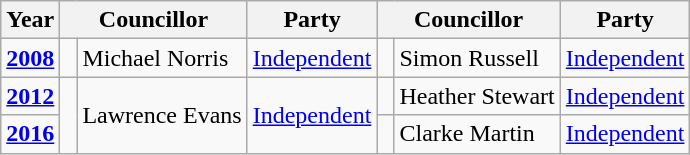<table class="wikitable">
<tr>
<th>Year</th>
<th colspan="2">Councillor</th>
<th>Party</th>
<th colspan="2">Councillor</th>
<th>Party</th>
</tr>
<tr>
<td><strong><a href='#'>2008</a></strong></td>
<td rowspan="1" width="1px" > </td>
<td rowspan="1">Michael Norris</td>
<td rowspan="1"><a href='#'>Independent</a></td>
<td rowspan="1" width="1px" > </td>
<td rowspan="1">Simon Russell</td>
<td rowspan="1"><a href='#'>Independent</a></td>
</tr>
<tr>
<td><strong><a href='#'>2012</a></strong></td>
<td rowspan="2" width="1px" > </td>
<td rowspan="2">Lawrence Evans</td>
<td rowspan="2"><a href='#'>Independent</a></td>
<td rowspan="1" width="1px" > </td>
<td rowspan="1">Heather Stewart</td>
<td rowspan="1"><a href='#'>Independent</a></td>
</tr>
<tr>
<td><strong><a href='#'>2016</a></strong></td>
<td rowspan="1" width="1px" > </td>
<td rowspan="1">Clarke Martin</td>
<td rowspan="1"><a href='#'>Independent</a></td>
</tr>
</table>
